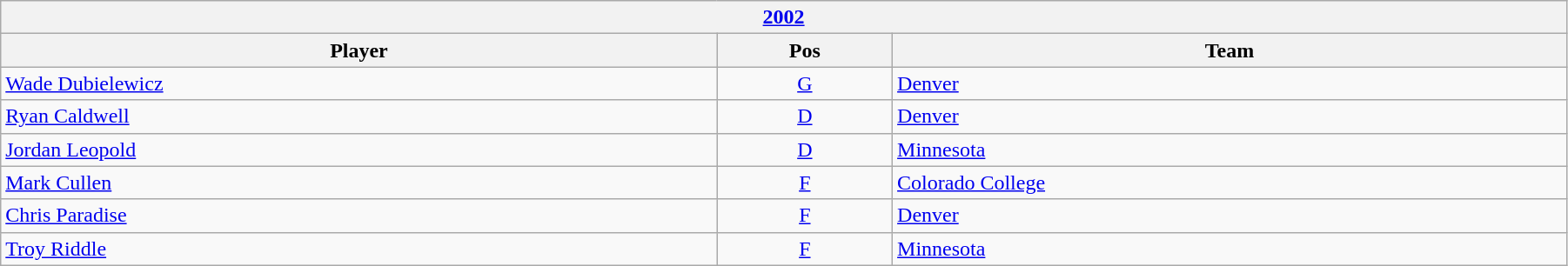<table class="wikitable" width=95%>
<tr>
<th colspan=3><a href='#'>2002</a></th>
</tr>
<tr>
<th>Player</th>
<th>Pos</th>
<th>Team</th>
</tr>
<tr>
<td><a href='#'>Wade Dubielewicz</a></td>
<td align=center><a href='#'>G</a></td>
<td><a href='#'>Denver</a></td>
</tr>
<tr>
<td><a href='#'>Ryan Caldwell</a></td>
<td align=center><a href='#'>D</a></td>
<td><a href='#'>Denver</a></td>
</tr>
<tr>
<td><a href='#'>Jordan Leopold</a></td>
<td align=center><a href='#'>D</a></td>
<td><a href='#'>Minnesota</a></td>
</tr>
<tr>
<td><a href='#'>Mark Cullen</a></td>
<td align=center><a href='#'>F</a></td>
<td><a href='#'>Colorado College</a></td>
</tr>
<tr>
<td><a href='#'>Chris Paradise</a></td>
<td align=center><a href='#'>F</a></td>
<td><a href='#'>Denver</a></td>
</tr>
<tr>
<td><a href='#'>Troy Riddle</a></td>
<td align=center><a href='#'>F</a></td>
<td><a href='#'>Minnesota</a></td>
</tr>
</table>
